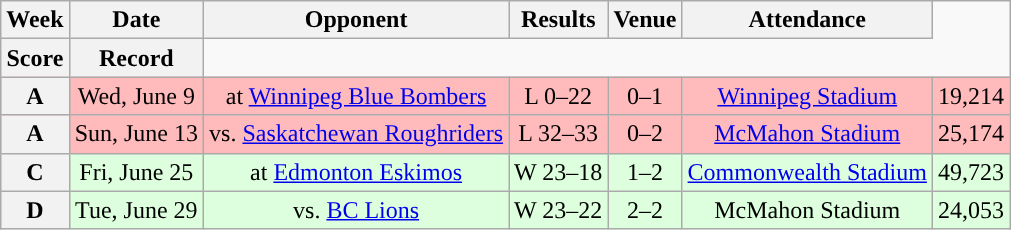<table class="wikitable" style="text-align:center">
<tr>
<th>Week</th>
<th>Date</th>
<th>Opponent</th>
<th>Results</th>
<th>Venue</th>
<th>Attendance</th>
</tr>
<tr>
<th>Score</th>
<th>Record</th>
</tr>
<tr style="background:#ffbbbb">
<th>A</th>
<td>Wed, June 9</td>
<td>at <a href='#'>Winnipeg Blue Bombers</a></td>
<td>L 0–22</td>
<td>0–1</td>
<td><a href='#'>Winnipeg Stadium</a></td>
<td>19,214</td>
</tr>
<tr style="background:#ffbbbb">
<th>A</th>
<td>Sun, June 13</td>
<td>vs. <a href='#'>Saskatchewan Roughriders</a></td>
<td>L 32–33</td>
<td>0–2</td>
<td><a href='#'>McMahon Stadium</a></td>
<td>25,174</td>
</tr>
<tr style="background:#ddffdd">
<th>C</th>
<td>Fri, June 25</td>
<td>at <a href='#'>Edmonton Eskimos</a></td>
<td>W 23–18</td>
<td>1–2</td>
<td><a href='#'>Commonwealth Stadium</a></td>
<td>49,723</td>
</tr>
<tr style="background:#ddffdd">
<th>D</th>
<td>Tue, June 29</td>
<td>vs. <a href='#'>BC Lions</a></td>
<td>W 23–22</td>
<td>2–2</td>
<td>McMahon Stadium</td>
<td>24,053</td>
</tr>
</table>
